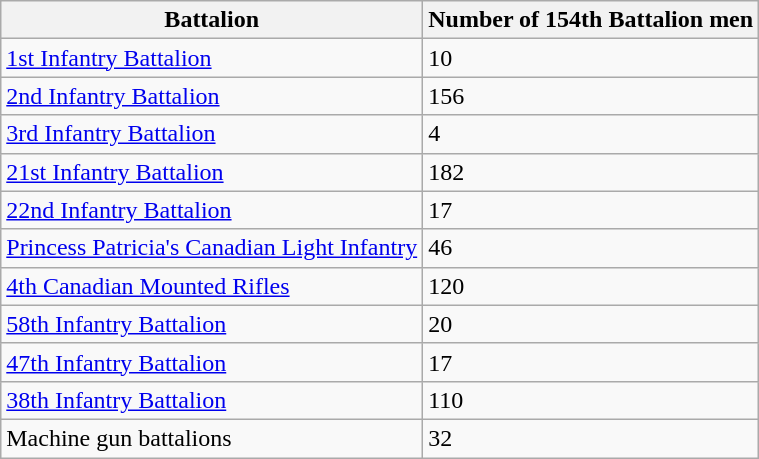<table class="wikitable">
<tr>
<th>Battalion</th>
<th>Number of 154th Battalion men</th>
</tr>
<tr>
<td><a href='#'>1st Infantry Battalion</a></td>
<td>10</td>
</tr>
<tr>
<td><a href='#'>2nd Infantry Battalion</a></td>
<td>156</td>
</tr>
<tr>
<td><a href='#'>3rd Infantry Battalion</a></td>
<td>4</td>
</tr>
<tr>
<td><a href='#'>21st Infantry Battalion</a></td>
<td>182</td>
</tr>
<tr>
<td><a href='#'>22nd Infantry Battalion</a></td>
<td>17</td>
</tr>
<tr>
<td><a href='#'>Princess Patricia's Canadian Light Infantry</a></td>
<td>46</td>
</tr>
<tr>
<td><a href='#'>4th Canadian Mounted Rifles</a></td>
<td>120</td>
</tr>
<tr>
<td><a href='#'>58th Infantry Battalion</a></td>
<td>20</td>
</tr>
<tr>
<td><a href='#'>47th Infantry Battalion</a></td>
<td>17</td>
</tr>
<tr>
<td><a href='#'>38th Infantry Battalion</a></td>
<td>110</td>
</tr>
<tr>
<td>Machine gun battalions</td>
<td>32</td>
</tr>
</table>
